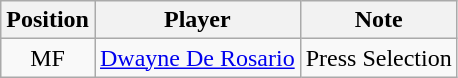<table class=wikitable>
<tr>
<th>Position</th>
<th>Player</th>
<th>Note</th>
</tr>
<tr>
<td align=center>MF</td>
<td> <a href='#'>Dwayne De Rosario</a></td>
<td>Press Selection</td>
</tr>
</table>
